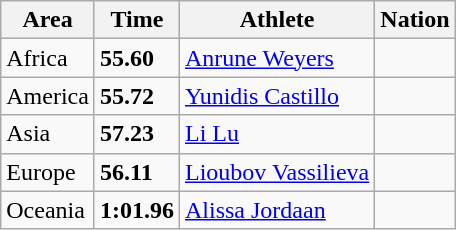<table class="wikitable">
<tr>
<th>Area</th>
<th>Time</th>
<th>Athlete</th>
<th>Nation</th>
</tr>
<tr>
<td>Africa</td>
<td><strong>55.60</strong> </td>
<td><a href='#'>Anrune Weyers</a></td>
<td></td>
</tr>
<tr>
<td>America</td>
<td><strong>55.72</strong> </td>
<td><a href='#'>Yunidis Castillo</a></td>
<td></td>
</tr>
<tr>
<td>Asia</td>
<td><strong>57.23</strong></td>
<td><a href='#'>Li Lu</a></td>
<td></td>
</tr>
<tr>
<td>Europe</td>
<td><strong>56.11</strong></td>
<td><a href='#'>Lioubov Vassilieva</a></td>
<td></td>
</tr>
<tr>
<td>Oceania</td>
<td><strong>1:01.96</strong></td>
<td><a href='#'>Alissa Jordaan</a></td>
<td></td>
</tr>
</table>
